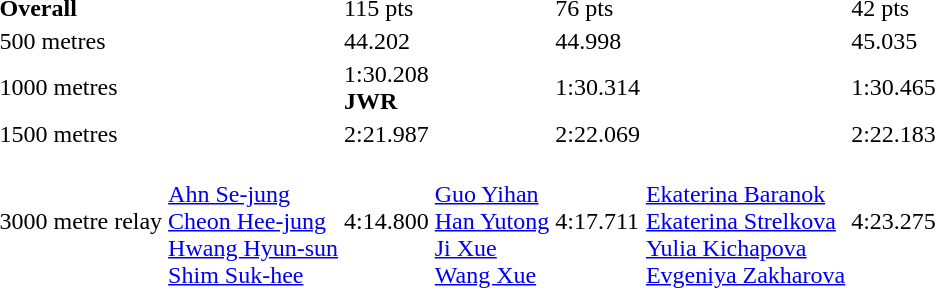<table>
<tr>
<td><strong>Overall</strong></td>
<td></td>
<td>115 pts</td>
<td></td>
<td>76 pts</td>
<td></td>
<td>42 pts</td>
</tr>
<tr>
<td>500 metres</td>
<td></td>
<td>44.202</td>
<td></td>
<td>44.998</td>
<td></td>
<td>45.035</td>
</tr>
<tr>
<td>1000 metres</td>
<td></td>
<td>1:30.208<br><strong>JWR</strong></td>
<td></td>
<td>1:30.314</td>
<td></td>
<td>1:30.465</td>
</tr>
<tr>
<td>1500 metres</td>
<td></td>
<td>2:21.987</td>
<td></td>
<td>2:22.069</td>
<td></td>
<td>2:22.183</td>
</tr>
<tr>
<td>3000 metre relay</td>
<td><br><a href='#'>Ahn Se-jung</a><br><a href='#'>Cheon Hee-jung</a><br><a href='#'>Hwang Hyun-sun</a><br><a href='#'>Shim Suk-hee</a></td>
<td>4:14.800</td>
<td><br><a href='#'>Guo Yihan</a><br><a href='#'>Han Yutong</a><br><a href='#'>Ji Xue</a><br><a href='#'>Wang Xue</a></td>
<td>4:17.711</td>
<td><br><a href='#'>Ekaterina Baranok</a><br><a href='#'>Ekaterina Strelkova</a><br><a href='#'>Yulia Kichapova</a><br><a href='#'>Evgeniya Zakharova</a></td>
<td>4:23.275</td>
</tr>
</table>
